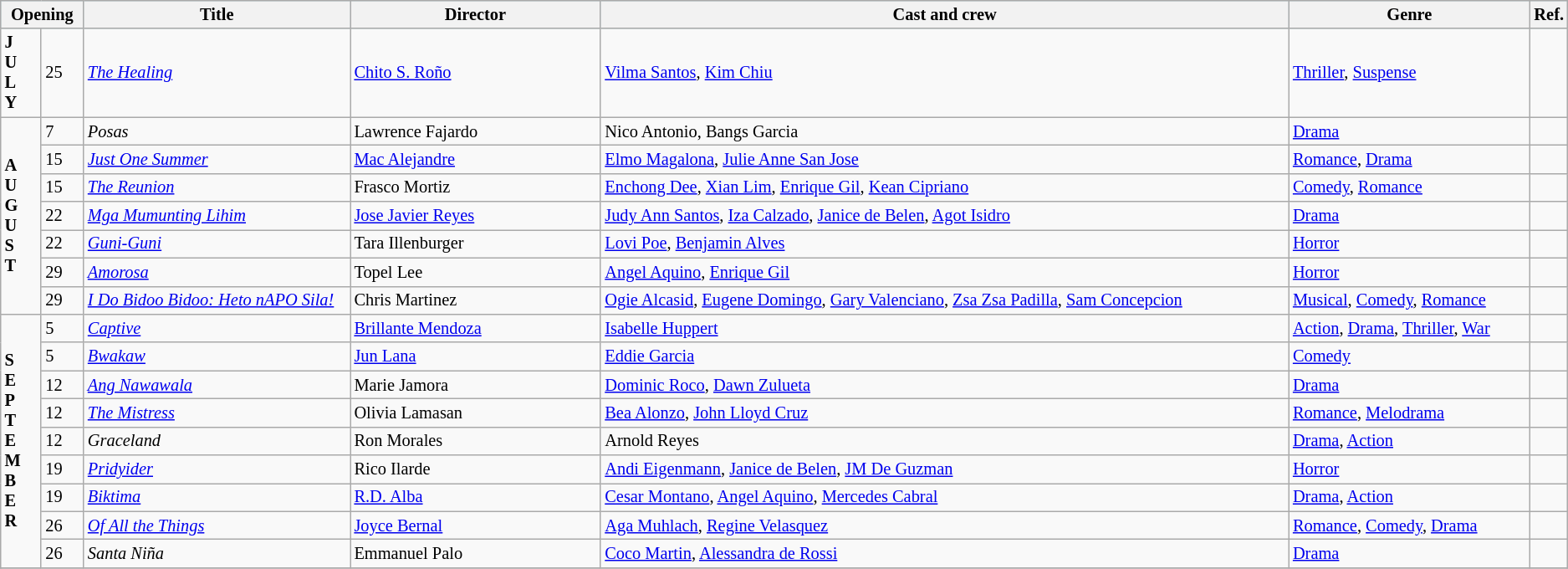<table class="wikitable sortable" style="font-size:85%">
<tr style="background:#b0e0e6; text-align:center">
<th colspan="2">Opening</th>
<th style="width:17%">Title</th>
<th style="width:16%">Director</th>
<th>Cast and crew</th>
<th>Genre</th>
<th style="width:1%">Ref.</th>
</tr>
<tr>
<td><strong>J</strong><br><strong>U</strong><br><strong>L</strong><br><strong>Y</strong></td>
<td>25</td>
<td><em><a href='#'>The Healing</a></em></td>
<td><a href='#'>Chito S. Roño</a></td>
<td><a href='#'>Vilma Santos</a>, <a href='#'>Kim Chiu</a></td>
<td><a href='#'>Thriller</a>, <a href='#'>Suspense</a></td>
<td></td>
</tr>
<tr>
<td rowspan="7"><strong>A</strong><br><strong>U</strong><br><strong>G</strong><br><strong>U</strong><br><strong>S</strong><br><strong>T</strong></td>
<td>7</td>
<td><em>Posas</em></td>
<td>Lawrence Fajardo</td>
<td>Nico Antonio, Bangs Garcia</td>
<td><a href='#'>Drama</a></td>
<td></td>
</tr>
<tr>
<td>15</td>
<td><em><a href='#'>Just One Summer</a></em></td>
<td><a href='#'>Mac Alejandre</a></td>
<td><a href='#'>Elmo Magalona</a>, <a href='#'>Julie Anne San Jose</a></td>
<td><a href='#'>Romance</a>, <a href='#'>Drama</a></td>
<td></td>
</tr>
<tr>
<td>15</td>
<td><em><a href='#'>The Reunion</a></em></td>
<td>Frasco Mortiz</td>
<td><a href='#'>Enchong Dee</a>, <a href='#'>Xian Lim</a>, <a href='#'>Enrique Gil</a>, <a href='#'>Kean Cipriano</a></td>
<td><a href='#'>Comedy</a>, <a href='#'>Romance</a></td>
<td></td>
</tr>
<tr>
<td>22</td>
<td><em><a href='#'>Mga Mumunting Lihim</a></em></td>
<td><a href='#'>Jose Javier Reyes</a></td>
<td><a href='#'>Judy Ann Santos</a>, <a href='#'>Iza Calzado</a>, <a href='#'>Janice de Belen</a>, <a href='#'>Agot Isidro</a></td>
<td><a href='#'>Drama</a></td>
<td></td>
</tr>
<tr>
<td>22</td>
<td><em><a href='#'>Guni-Guni</a></em></td>
<td>Tara Illenburger</td>
<td><a href='#'>Lovi Poe</a>, <a href='#'>Benjamin Alves</a></td>
<td><a href='#'>Horror</a></td>
<td></td>
</tr>
<tr>
<td>29</td>
<td><em><a href='#'>Amorosa</a></em></td>
<td>Topel Lee</td>
<td><a href='#'>Angel Aquino</a>, <a href='#'>Enrique Gil</a></td>
<td><a href='#'>Horror</a></td>
<td></td>
</tr>
<tr>
<td>29</td>
<td><em><a href='#'>I Do Bidoo Bidoo: Heto nAPO Sila!</a></em></td>
<td>Chris Martinez</td>
<td><a href='#'>Ogie Alcasid</a>, <a href='#'>Eugene Domingo</a>, <a href='#'>Gary Valenciano</a>, <a href='#'>Zsa Zsa Padilla</a>, <a href='#'>Sam Concepcion</a></td>
<td><a href='#'>Musical</a>, <a href='#'>Comedy</a>, <a href='#'>Romance</a></td>
<td></td>
</tr>
<tr>
<td rowspan="9"><strong>S</strong><br><strong>E</strong><br><strong>P</strong><br><strong>T</strong><br><strong>E</strong><br><strong>M</strong><br><strong>B</strong><br><strong>E</strong><br><strong>R</strong></td>
<td>5</td>
<td><em><a href='#'>Captive</a> </em></td>
<td><a href='#'>Brillante Mendoza</a></td>
<td><a href='#'>Isabelle Huppert</a></td>
<td><a href='#'>Action</a>, <a href='#'>Drama</a>, <a href='#'>Thriller</a>, <a href='#'>War</a></td>
<td></td>
</tr>
<tr>
<td>5</td>
<td><em><a href='#'>Bwakaw</a> </em></td>
<td><a href='#'>Jun Lana</a></td>
<td><a href='#'>Eddie Garcia</a></td>
<td><a href='#'>Comedy</a></td>
<td></td>
</tr>
<tr>
<td>12</td>
<td><em><a href='#'>Ang Nawawala</a> </em></td>
<td>Marie Jamora</td>
<td><a href='#'>Dominic Roco</a>, <a href='#'>Dawn Zulueta</a></td>
<td><a href='#'>Drama</a></td>
<td></td>
</tr>
<tr>
<td>12</td>
<td><em><a href='#'>The Mistress</a> </em></td>
<td>Olivia Lamasan</td>
<td><a href='#'>Bea Alonzo</a>, <a href='#'>John Lloyd Cruz</a></td>
<td><a href='#'>Romance</a>, <a href='#'>Melodrama</a></td>
<td></td>
</tr>
<tr>
<td>12</td>
<td><em>Graceland </em></td>
<td>Ron Morales</td>
<td>Arnold Reyes</td>
<td><a href='#'>Drama</a>, <a href='#'>Action</a></td>
<td></td>
</tr>
<tr>
<td>19</td>
<td><em><a href='#'>Pridyider</a> </em></td>
<td>Rico Ilarde</td>
<td><a href='#'>Andi Eigenmann</a>, <a href='#'>Janice de Belen</a>, <a href='#'>JM De Guzman</a></td>
<td><a href='#'>Horror</a></td>
<td></td>
</tr>
<tr>
<td>19</td>
<td><em><a href='#'>Biktima</a> </em></td>
<td><a href='#'>R.D. Alba</a></td>
<td><a href='#'>Cesar Montano</a>, <a href='#'>Angel Aquino</a>, <a href='#'>Mercedes Cabral</a></td>
<td><a href='#'>Drama</a>, <a href='#'>Action</a></td>
<td></td>
</tr>
<tr>
<td>26</td>
<td><em><a href='#'>Of All the Things</a> </em></td>
<td><a href='#'>Joyce Bernal</a></td>
<td><a href='#'>Aga Muhlach</a>, <a href='#'>Regine Velasquez</a></td>
<td><a href='#'>Romance</a>, <a href='#'>Comedy</a>, <a href='#'>Drama</a></td>
<td></td>
</tr>
<tr>
<td>26</td>
<td><em>Santa Niña </em></td>
<td>Emmanuel Palo</td>
<td><a href='#'>Coco Martin</a>, <a href='#'>Alessandra de Rossi</a></td>
<td><a href='#'>Drama</a></td>
<td></td>
</tr>
<tr>
</tr>
</table>
